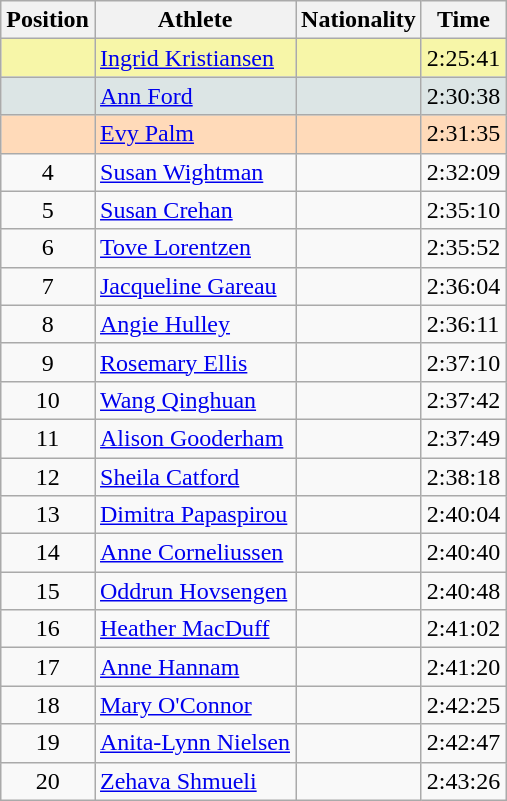<table class="wikitable sortable">
<tr>
<th>Position</th>
<th>Athlete</th>
<th>Nationality</th>
<th>Time</th>
</tr>
<tr bgcolor="#F7F6A8">
<td align=center></td>
<td><a href='#'>Ingrid Kristiansen</a></td>
<td></td>
<td>2:25:41</td>
</tr>
<tr bgcolor="#DCE5E5">
<td align=center></td>
<td><a href='#'>Ann Ford</a></td>
<td></td>
<td>2:30:38</td>
</tr>
<tr bgcolor="#FFDAB9">
<td align=center></td>
<td><a href='#'>Evy Palm</a></td>
<td></td>
<td>2:31:35</td>
</tr>
<tr>
<td align=center>4</td>
<td><a href='#'>Susan Wightman</a></td>
<td></td>
<td>2:32:09</td>
</tr>
<tr>
<td align=center>5</td>
<td><a href='#'>Susan Crehan</a></td>
<td></td>
<td>2:35:10</td>
</tr>
<tr>
<td align=center>6</td>
<td><a href='#'>Tove Lorentzen</a></td>
<td></td>
<td>2:35:52</td>
</tr>
<tr>
<td align=center>7</td>
<td><a href='#'>Jacqueline Gareau</a></td>
<td></td>
<td>2:36:04</td>
</tr>
<tr>
<td align=center>8</td>
<td><a href='#'>Angie Hulley</a></td>
<td></td>
<td>2:36:11</td>
</tr>
<tr>
<td align=center>9</td>
<td><a href='#'>Rosemary Ellis</a></td>
<td></td>
<td>2:37:10</td>
</tr>
<tr>
<td align=center>10</td>
<td><a href='#'>Wang Qinghuan</a></td>
<td></td>
<td>2:37:42</td>
</tr>
<tr>
<td align=center>11</td>
<td><a href='#'>Alison Gooderham</a></td>
<td></td>
<td>2:37:49</td>
</tr>
<tr>
<td align=center>12</td>
<td><a href='#'>Sheila Catford</a></td>
<td></td>
<td>2:38:18</td>
</tr>
<tr>
<td align=center>13</td>
<td><a href='#'>Dimitra Papaspirou</a></td>
<td></td>
<td>2:40:04</td>
</tr>
<tr>
<td align=center>14</td>
<td><a href='#'>Anne Corneliussen</a></td>
<td></td>
<td>2:40:40</td>
</tr>
<tr>
<td align=center>15</td>
<td><a href='#'>Oddrun Hovsengen</a></td>
<td></td>
<td>2:40:48</td>
</tr>
<tr>
<td align=center>16</td>
<td><a href='#'>Heather MacDuff</a></td>
<td></td>
<td>2:41:02</td>
</tr>
<tr>
<td align=center>17</td>
<td><a href='#'>Anne Hannam</a></td>
<td></td>
<td>2:41:20</td>
</tr>
<tr>
<td align=center>18</td>
<td><a href='#'>Mary O'Connor</a></td>
<td></td>
<td>2:42:25</td>
</tr>
<tr>
<td align=center>19</td>
<td><a href='#'>Anita-Lynn Nielsen</a></td>
<td></td>
<td>2:42:47</td>
</tr>
<tr>
<td align=center>20</td>
<td><a href='#'>Zehava Shmueli</a></td>
<td></td>
<td>2:43:26</td>
</tr>
</table>
